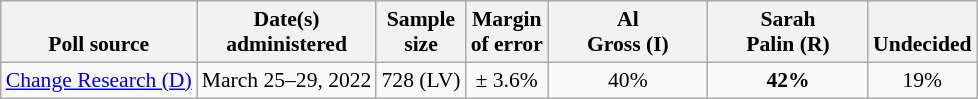<table class="wikitable" style="font-size:90%;text-align:center;">
<tr valign=bottom>
<th>Poll source</th>
<th>Date(s)<br>administered</th>
<th>Sample<br>size</th>
<th>Margin<br>of error</th>
<th style="width:100px;">Al<br>Gross (I)</th>
<th style="width:100px;">Sarah<br>Palin (R)</th>
<th>Undecided</th>
</tr>
<tr>
<td style="text-align:left;"><a href='#'>Change Research (D)</a></td>
<td>March 25–29, 2022</td>
<td>728 (LV)</td>
<td>± 3.6%</td>
<td>40%</td>
<td><strong>42%</strong></td>
<td>19%</td>
</tr>
</table>
